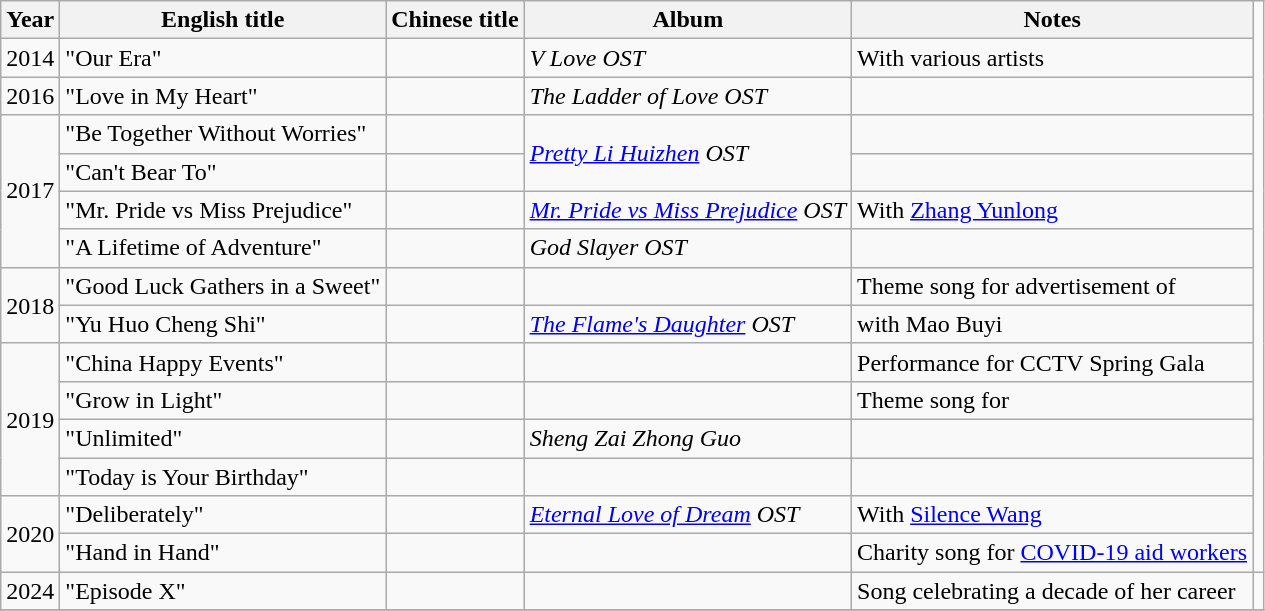<table class="wikitable sortable">
<tr>
<th>Year</th>
<th>English title</th>
<th>Chinese title</th>
<th>Album</th>
<th>Notes</th>
</tr>
<tr>
<td>2014</td>
<td>"Our Era"</td>
<td></td>
<td><em>V Love OST</em></td>
<td>With various artists</td>
</tr>
<tr>
<td>2016</td>
<td>"Love in My Heart"</td>
<td></td>
<td><em>The Ladder of Love OST</em></td>
<td></td>
</tr>
<tr>
<td rowspan="4">2017</td>
<td>"Be Together Without Worries"</td>
<td></td>
<td rowspan="2"><em><a href='#'>Pretty Li Huizhen</a> OST</em></td>
<td></td>
</tr>
<tr>
<td>"Can't Bear To"</td>
<td></td>
<td></td>
</tr>
<tr>
<td>"Mr. Pride vs Miss Prejudice"</td>
<td></td>
<td><em><a href='#'>Mr. Pride vs Miss Prejudice</a> OST</em></td>
<td>With <a href='#'>Zhang Yunlong</a></td>
</tr>
<tr>
<td>"A Lifetime of Adventure"</td>
<td></td>
<td><em>God Slayer OST </em></td>
<td></td>
</tr>
<tr>
<td rowspan="2">2018</td>
<td>"Good Luck Gathers in a Sweet"</td>
<td></td>
<td></td>
<td>Theme song for advertisement of </td>
</tr>
<tr>
<td>"Yu Huo Cheng Shi"</td>
<td></td>
<td><em><a href='#'>The Flame's Daughter</a> OST</em></td>
<td>with Mao Buyi</td>
</tr>
<tr>
<td rowspan="4">2019</td>
<td>"China Happy Events"</td>
<td></td>
<td></td>
<td>Performance for CCTV Spring Gala</td>
</tr>
<tr>
<td>"Grow in Light"</td>
<td></td>
<td></td>
<td>Theme song for </td>
</tr>
<tr>
<td>"Unlimited"</td>
<td></td>
<td><em>Sheng Zai Zhong Guo</em></td>
<td></td>
</tr>
<tr>
<td>"Today is Your Birthday"</td>
<td></td>
<td></td>
<td></td>
</tr>
<tr>
<td rowspan="2">2020</td>
<td>"Deliberately"</td>
<td></td>
<td><em><a href='#'>Eternal Love of Dream</a> OST</em></td>
<td>With <a href='#'>Silence Wang</a></td>
</tr>
<tr>
<td>"Hand in Hand"</td>
<td></td>
<td></td>
<td>Charity song for <a href='#'>COVID-19 aid workers</a></td>
</tr>
<tr>
<td>2024</td>
<td>"Episode X"</td>
<td></td>
<td></td>
<td>Song  celebrating a decade of her career</td>
<td></td>
</tr>
<tr>
</tr>
</table>
